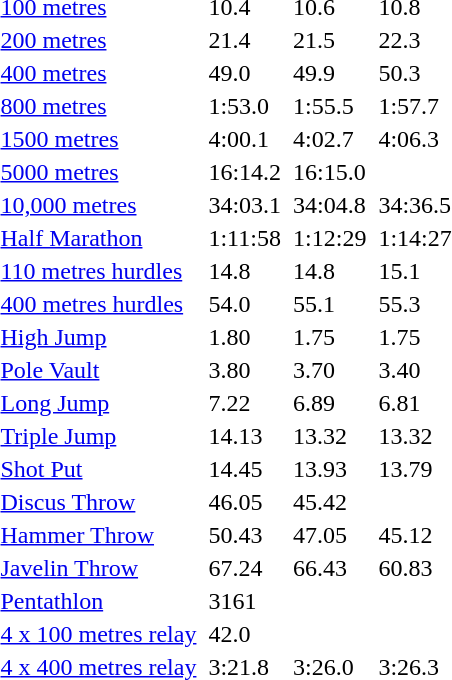<table>
<tr>
<td><a href='#'>100 metres</a></td>
<td></td>
<td>10.4</td>
<td></td>
<td>10.6</td>
<td></td>
<td>10.8</td>
</tr>
<tr>
<td><a href='#'>200 metres</a></td>
<td></td>
<td>21.4</td>
<td></td>
<td>21.5</td>
<td></td>
<td>22.3</td>
</tr>
<tr>
<td><a href='#'>400 metres</a></td>
<td></td>
<td>49.0</td>
<td></td>
<td>49.9</td>
<td></td>
<td>50.3</td>
</tr>
<tr>
<td><a href='#'>800 metres</a></td>
<td></td>
<td>1:53.0</td>
<td></td>
<td>1:55.5</td>
<td></td>
<td>1:57.7</td>
</tr>
<tr>
<td><a href='#'>1500 metres</a></td>
<td></td>
<td>4:00.1</td>
<td></td>
<td>4:02.7</td>
<td></td>
<td>4:06.3</td>
</tr>
<tr>
<td><a href='#'>5000 metres</a></td>
<td></td>
<td>16:14.2</td>
<td></td>
<td>16:15.0</td>
<td></td>
<td></td>
</tr>
<tr>
<td><a href='#'>10,000 metres</a></td>
<td></td>
<td>34:03.1</td>
<td></td>
<td>34:04.8</td>
<td></td>
<td>34:36.5</td>
</tr>
<tr>
<td><a href='#'>Half Marathon</a></td>
<td></td>
<td>1:11:58</td>
<td></td>
<td>1:12:29</td>
<td></td>
<td>1:14:27</td>
</tr>
<tr>
<td><a href='#'>110 metres hurdles</a></td>
<td></td>
<td>14.8</td>
<td></td>
<td>14.8</td>
<td></td>
<td>15.1</td>
</tr>
<tr>
<td><a href='#'>400 metres hurdles</a></td>
<td></td>
<td>54.0</td>
<td></td>
<td>55.1</td>
<td></td>
<td>55.3</td>
</tr>
<tr>
<td><a href='#'>High Jump</a></td>
<td></td>
<td>1.80</td>
<td></td>
<td>1.75</td>
<td></td>
<td>1.75</td>
</tr>
<tr>
<td><a href='#'>Pole Vault</a></td>
<td></td>
<td>3.80</td>
<td></td>
<td>3.70</td>
<td></td>
<td>3.40</td>
</tr>
<tr>
<td><a href='#'>Long Jump</a></td>
<td></td>
<td>7.22</td>
<td></td>
<td>6.89</td>
<td></td>
<td>6.81</td>
</tr>
<tr>
<td><a href='#'>Triple Jump</a></td>
<td></td>
<td>14.13</td>
<td></td>
<td>13.32</td>
<td></td>
<td>13.32</td>
</tr>
<tr>
<td><a href='#'>Shot Put</a></td>
<td></td>
<td>14.45</td>
<td></td>
<td>13.93</td>
<td></td>
<td>13.79</td>
</tr>
<tr>
<td><a href='#'>Discus Throw</a></td>
<td></td>
<td>46.05</td>
<td></td>
<td>45.42</td>
<td></td>
<td></td>
</tr>
<tr>
<td><a href='#'>Hammer Throw</a></td>
<td></td>
<td>50.43</td>
<td></td>
<td>47.05</td>
<td></td>
<td>45.12</td>
</tr>
<tr>
<td><a href='#'>Javelin Throw</a></td>
<td></td>
<td>67.24</td>
<td></td>
<td>66.43</td>
<td></td>
<td>60.83</td>
</tr>
<tr>
<td><a href='#'>Pentathlon</a></td>
<td></td>
<td>3161</td>
<td></td>
<td></td>
<td></td>
<td></td>
</tr>
<tr>
<td><a href='#'>4 x 100 metres relay</a></td>
<td></td>
<td>42.0</td>
<td></td>
<td></td>
<td></td>
<td></td>
</tr>
<tr>
<td><a href='#'>4 x 400 metres relay</a></td>
<td></td>
<td>3:21.8</td>
<td></td>
<td>3:26.0</td>
<td></td>
<td>3:26.3</td>
</tr>
</table>
